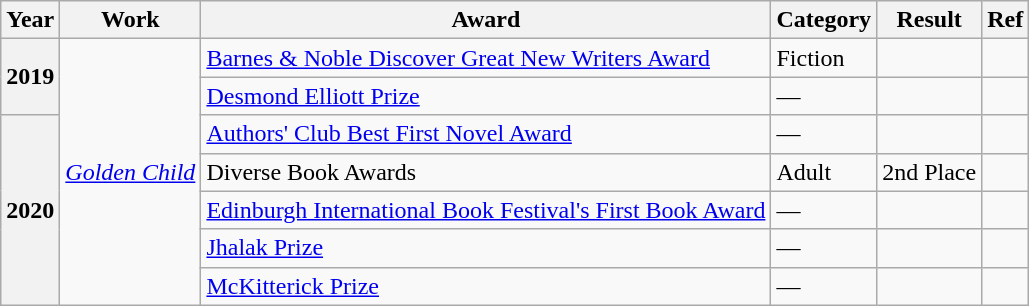<table class="wikitable sortable">
<tr>
<th>Year</th>
<th>Work</th>
<th>Award</th>
<th>Category</th>
<th>Result</th>
<th>Ref</th>
</tr>
<tr>
<th rowspan="2">2019</th>
<td rowspan="7"><em><a href='#'>Golden Child</a></em></td>
<td><a href='#'>Barnes & Noble Discover Great New Writers Award</a></td>
<td>Fiction</td>
<td></td>
<td></td>
</tr>
<tr>
<td><a href='#'>Desmond Elliott Prize</a></td>
<td>—</td>
<td></td>
<td></td>
</tr>
<tr>
<th rowspan="5">2020</th>
<td><a href='#'>Authors' Club Best First Novel Award</a></td>
<td>—</td>
<td></td>
<td></td>
</tr>
<tr>
<td>Diverse Book Awards</td>
<td>Adult</td>
<td>2nd Place</td>
<td></td>
</tr>
<tr>
<td><a href='#'>Edinburgh International Book Festival's First Book Award</a></td>
<td>—</td>
<td></td>
<td></td>
</tr>
<tr>
<td><a href='#'>Jhalak Prize</a></td>
<td>—</td>
<td></td>
<td></td>
</tr>
<tr>
<td><a href='#'>McKitterick Prize</a></td>
<td>—</td>
<td></td>
<td></td>
</tr>
</table>
